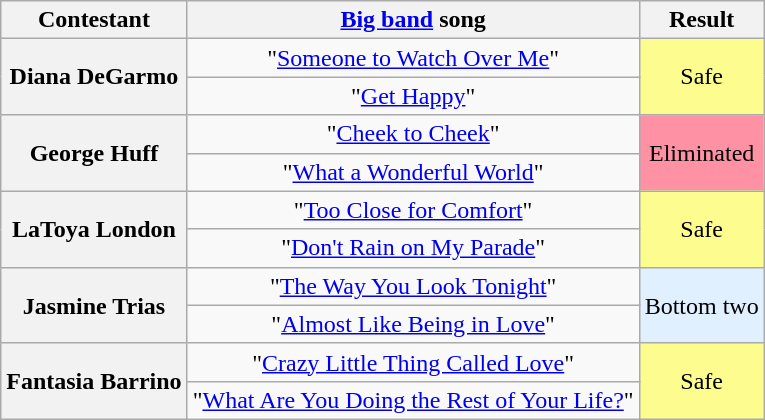<table class="wikitable unsortable" style="text-align:center;">
<tr>
<th scope="col">Contestant</th>
<th scope="col"><a href='#'>Big band</a> song</th>
<th scope="col">Result</th>
</tr>
<tr>
<th rowspan="2" scope="row">Diana DeGarmo</th>
<td>"<a href='#'>Someone to Watch Over Me</a>"</td>
<td rowspan="2" style="background:#FDFC8F;">Safe</td>
</tr>
<tr>
<td>"<a href='#'>Get Happy</a>"</td>
</tr>
<tr>
<th rowspan="2" scope="row">George Huff</th>
<td>"<a href='#'>Cheek to Cheek</a>"</td>
<td rowspan="2" bgcolor="FF91A4">Eliminated</td>
</tr>
<tr>
<td>"<a href='#'>What a Wonderful World</a>"</td>
</tr>
<tr>
<th rowspan="2" scope="row">LaToya London</th>
<td>"<a href='#'>Too Close for Comfort</a>"</td>
<td rowspan="2" style="background:#FDFC8F;">Safe</td>
</tr>
<tr>
<td>"<a href='#'>Don't Rain on My Parade</a>"</td>
</tr>
<tr>
<th rowspan="2" scope="row">Jasmine Trias</th>
<td>"<a href='#'>The Way You Look Tonight</a>"</td>
<td rowspan="2" bgcolor="E0F0FF">Bottom two</td>
</tr>
<tr>
<td>"<a href='#'>Almost Like Being in Love</a>"</td>
</tr>
<tr>
<th rowspan="2" scope="row">Fantasia Barrino</th>
<td>"<a href='#'>Crazy Little Thing Called Love</a>"</td>
<td rowspan="2" style="background:#FDFC8F;">Safe</td>
</tr>
<tr>
<td>"<a href='#'>What Are You Doing the Rest of Your Life?</a>"</td>
</tr>
</table>
